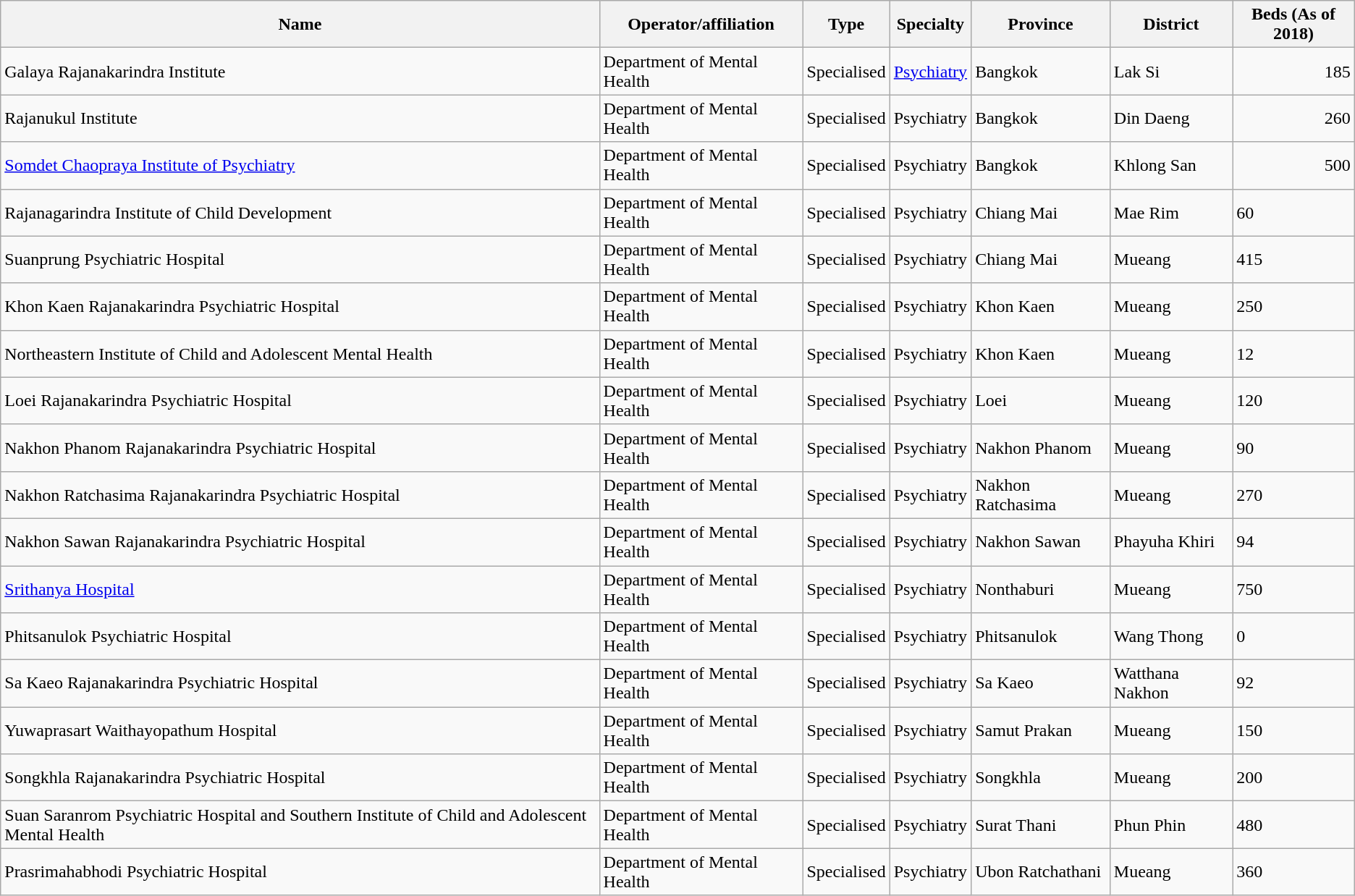<table class="wikitable sortable">
<tr>
<th>Name</th>
<th>Operator/affiliation</th>
<th>Type</th>
<th>Specialty</th>
<th>Province</th>
<th>District</th>
<th>Beds (As of 2018)</th>
</tr>
<tr>
<td>Galaya Rajanakarindra Institute</td>
<td>Department of Mental Health</td>
<td>Specialised</td>
<td><a href='#'>Psychiatry</a></td>
<td>Bangkok</td>
<td>Lak Si</td>
<td align="right">185</td>
</tr>
<tr>
<td>Rajanukul Institute</td>
<td>Department of Mental Health</td>
<td>Specialised</td>
<td>Psychiatry</td>
<td>Bangkok</td>
<td>Din Daeng</td>
<td align="right">260</td>
</tr>
<tr>
<td><a href='#'>Somdet Chaopraya Institute of Psychiatry</a></td>
<td>Department of Mental Health</td>
<td>Specialised</td>
<td>Psychiatry</td>
<td>Bangkok</td>
<td>Khlong San</td>
<td align="right">500</td>
</tr>
<tr>
<td>Rajanagarindra Institute of Child Development</td>
<td>Department of Mental Health</td>
<td>Specialised</td>
<td>Psychiatry</td>
<td>Chiang Mai</td>
<td>Mae Rim</td>
<td>60</td>
</tr>
<tr>
<td>Suanprung Psychiatric Hospital</td>
<td>Department of Mental Health</td>
<td>Specialised</td>
<td>Psychiatry</td>
<td>Chiang Mai</td>
<td>Mueang</td>
<td>415</td>
</tr>
<tr>
<td>Khon Kaen Rajanakarindra Psychiatric Hospital</td>
<td>Department of Mental Health</td>
<td>Specialised</td>
<td>Psychiatry</td>
<td>Khon Kaen</td>
<td>Mueang</td>
<td>250</td>
</tr>
<tr>
<td>Northeastern Institute of Child and Adolescent Mental Health</td>
<td>Department of Mental Health</td>
<td>Specialised</td>
<td>Psychiatry</td>
<td>Khon Kaen</td>
<td>Mueang</td>
<td>12</td>
</tr>
<tr>
<td>Loei Rajanakarindra Psychiatric Hospital</td>
<td>Department of Mental Health</td>
<td>Specialised</td>
<td>Psychiatry</td>
<td>Loei</td>
<td>Mueang</td>
<td>120</td>
</tr>
<tr>
<td>Nakhon Phanom Rajanakarindra Psychiatric Hospital</td>
<td>Department of Mental Health</td>
<td>Specialised</td>
<td>Psychiatry</td>
<td>Nakhon Phanom</td>
<td>Mueang</td>
<td>90</td>
</tr>
<tr>
<td>Nakhon Ratchasima Rajanakarindra Psychiatric Hospital</td>
<td>Department of Mental Health</td>
<td>Specialised</td>
<td>Psychiatry</td>
<td>Nakhon Ratchasima</td>
<td>Mueang</td>
<td>270</td>
</tr>
<tr>
<td>Nakhon Sawan Rajanakarindra Psychiatric Hospital</td>
<td>Department of Mental Health</td>
<td>Specialised</td>
<td>Psychiatry</td>
<td>Nakhon Sawan</td>
<td>Phayuha Khiri</td>
<td>94</td>
</tr>
<tr>
<td><a href='#'>Srithanya Hospital</a></td>
<td>Department of Mental Health</td>
<td>Specialised</td>
<td>Psychiatry</td>
<td>Nonthaburi</td>
<td>Mueang</td>
<td>750</td>
</tr>
<tr>
<td>Phitsanulok Psychiatric Hospital</td>
<td>Department of Mental Health</td>
<td>Specialised</td>
<td>Psychiatry</td>
<td>Phitsanulok</td>
<td>Wang Thong</td>
<td>0</td>
</tr>
<tr>
<td>Sa Kaeo Rajanakarindra Psychiatric Hospital</td>
<td>Department of Mental Health</td>
<td>Specialised</td>
<td>Psychiatry</td>
<td>Sa Kaeo</td>
<td>Watthana Nakhon</td>
<td>92</td>
</tr>
<tr>
<td>Yuwaprasart Waithayopathum Hospital</td>
<td>Department of Mental Health</td>
<td>Specialised</td>
<td>Psychiatry</td>
<td>Samut Prakan</td>
<td>Mueang</td>
<td>150</td>
</tr>
<tr>
<td>Songkhla Rajanakarindra Psychiatric Hospital</td>
<td>Department of Mental Health</td>
<td>Specialised</td>
<td>Psychiatry</td>
<td>Songkhla</td>
<td>Mueang</td>
<td>200</td>
</tr>
<tr>
<td>Suan Saranrom Psychiatric Hospital and Southern Institute of Child and Adolescent Mental Health</td>
<td>Department of Mental Health</td>
<td>Specialised</td>
<td>Psychiatry</td>
<td>Surat Thani</td>
<td>Phun Phin</td>
<td>480</td>
</tr>
<tr>
<td>Prasrimahabhodi Psychiatric Hospital</td>
<td>Department of Mental Health</td>
<td>Specialised</td>
<td>Psychiatry</td>
<td>Ubon Ratchathani</td>
<td>Mueang</td>
<td>360</td>
</tr>
</table>
